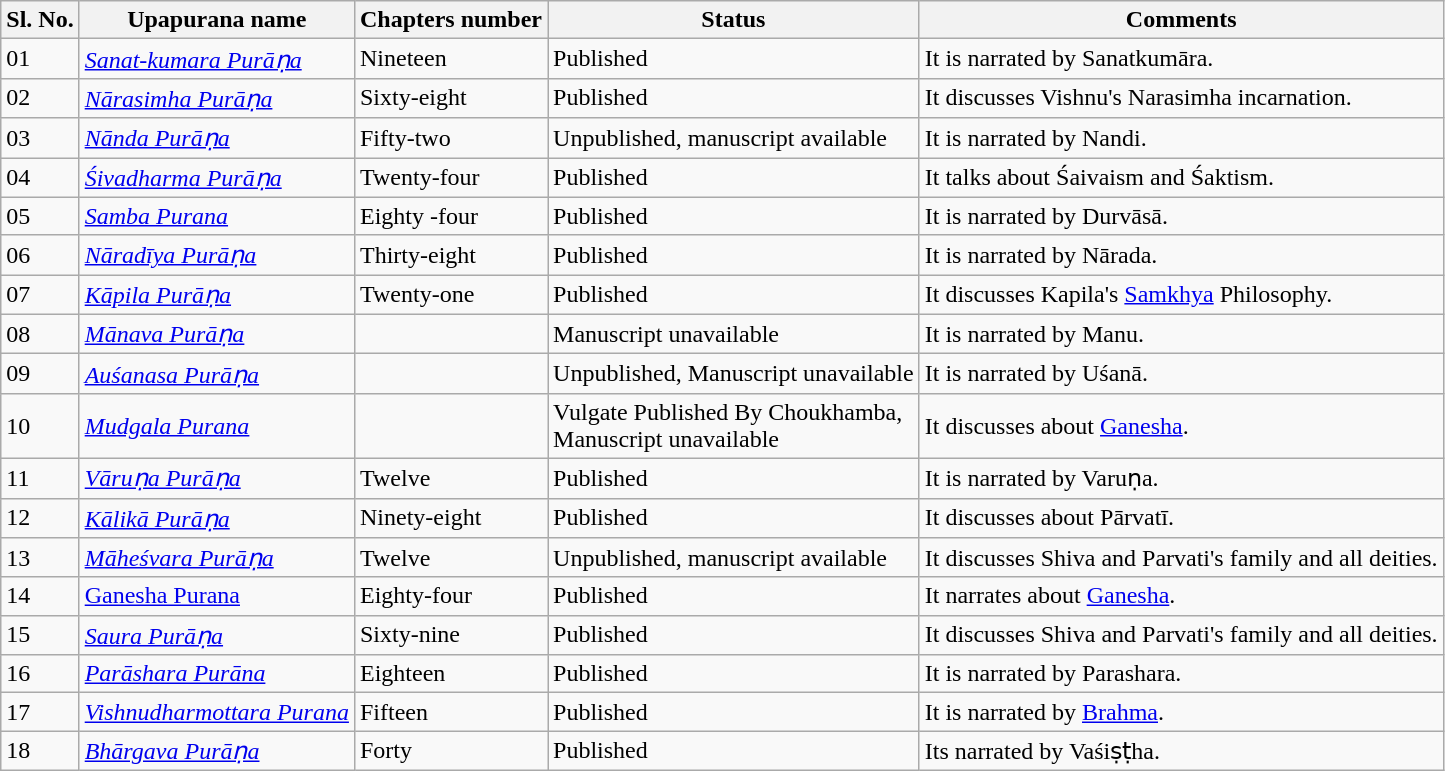<table class="wikitable">
<tr>
<th>Sl. No.</th>
<th>Upapurana name</th>
<th>Chapters number</th>
<th>Status</th>
<th>Comments</th>
</tr>
<tr>
<td>01</td>
<td><em><a href='#'>Sanat-kumara Purāṇa</a></em></td>
<td>Nineteen</td>
<td>Published</td>
<td>It is narrated by Sanatkumāra.</td>
</tr>
<tr>
<td>02</td>
<td><em><a href='#'>Nārasimha Purāṇa</a></em></td>
<td>Sixty-eight</td>
<td>Published</td>
<td>It discusses Vishnu's Narasimha incarnation.</td>
</tr>
<tr>
<td>03</td>
<td><em><a href='#'>Nānda Purāṇa</a></em></td>
<td>Fifty-two</td>
<td>Unpublished, manuscript available</td>
<td>It is narrated by Nandi.</td>
</tr>
<tr>
<td>04</td>
<td><em><a href='#'>Śivadharma Purāṇa</a></em></td>
<td>Twenty-four</td>
<td>Published</td>
<td>It talks about Śaivaism and Śaktism.</td>
</tr>
<tr>
<td>05</td>
<td><em><a href='#'>Samba Purana</a></em></td>
<td>Eighty -four</td>
<td>Published</td>
<td>It is narrated by Durvāsā.</td>
</tr>
<tr>
<td>06</td>
<td><em><a href='#'>Nāradīya Purāṇa</a></em></td>
<td>Thirty-eight</td>
<td>Published</td>
<td>It is narrated by Nārada.</td>
</tr>
<tr>
<td>07</td>
<td><em><a href='#'>Kāpila Purāṇa</a></em></td>
<td>Twenty-one</td>
<td>Published</td>
<td>It discusses Kapila's <a href='#'>Samkhya</a> Philosophy.</td>
</tr>
<tr>
<td>08</td>
<td><em><a href='#'>Mānava Purāṇa</a></em></td>
<td></td>
<td>Manuscript unavailable</td>
<td>It is narrated by Manu.</td>
</tr>
<tr>
<td>09</td>
<td><em><a href='#'>Auśanasa Purāṇa</a></em></td>
<td></td>
<td>Unpublished, Manuscript unavailable</td>
<td>It is narrated by Uśanā.</td>
</tr>
<tr>
<td>10</td>
<td><em><a href='#'>Mudgala Purana</a></em></td>
<td></td>
<td>Vulgate Published By Choukhamba,<br>Manuscript unavailable</td>
<td>It discusses about <a href='#'>Ganesha</a>.</td>
</tr>
<tr>
<td>11</td>
<td><em><a href='#'>Vāruṇa Purāṇa</a></em></td>
<td>Twelve</td>
<td>Published</td>
<td>It is narrated by Varuṇa.</td>
</tr>
<tr>
<td>12</td>
<td><em><a href='#'>Kālikā Purāṇa</a></em></td>
<td>Ninety-eight</td>
<td>Published</td>
<td>It discusses about Pārvatī.</td>
</tr>
<tr>
<td>13</td>
<td><em><a href='#'>Māheśvara Purāṇa</a></em></td>
<td>Twelve</td>
<td>Unpublished, manuscript available</td>
<td>It discusses Shiva and Parvati's family and all deities.</td>
</tr>
<tr>
<td>14</td>
<td><a href='#'>Ganesha Purana</a></td>
<td>Eighty-four</td>
<td>Published</td>
<td>It narrates about <a href='#'>Ganesha</a>.</td>
</tr>
<tr>
<td>15</td>
<td><em><a href='#'>Saura Purāṇa</a></em></td>
<td>Sixty-nine</td>
<td>Published</td>
<td>It discusses Shiva and Parvati's family and all deities.</td>
</tr>
<tr>
<td>16</td>
<td><em><a href='#'>Parāshara Purāna</a></em></td>
<td>Eighteen</td>
<td>Published</td>
<td>It is narrated by Parashara.</td>
</tr>
<tr>
<td>17</td>
<td><em><a href='#'>Vishnudharmottara Purana</a></em></td>
<td>Fifteen</td>
<td>Published</td>
<td>It is narrated by <a href='#'>Brahma</a>.</td>
</tr>
<tr>
<td>18</td>
<td><em><a href='#'>Bhārgava Purāṇa</a></em></td>
<td>Forty</td>
<td>Published</td>
<td>Its narrated by Vaśiṣṭha.</td>
</tr>
</table>
